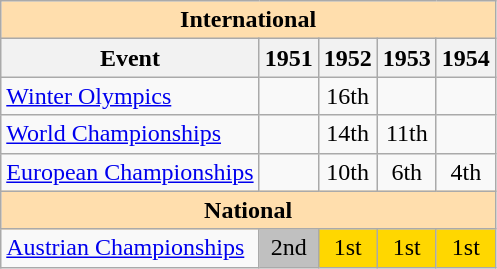<table class="wikitable" style="text-align:center">
<tr>
<th style="background-color: #ffdead; " colspan=5 align=center>International</th>
</tr>
<tr>
<th>Event</th>
<th>1951</th>
<th>1952</th>
<th>1953</th>
<th>1954</th>
</tr>
<tr>
<td align=left><a href='#'>Winter Olympics</a></td>
<td></td>
<td>16th</td>
<td></td>
<td></td>
</tr>
<tr>
<td align=left><a href='#'>World Championships</a></td>
<td></td>
<td>14th</td>
<td>11th</td>
<td></td>
</tr>
<tr>
<td align=left><a href='#'>European Championships</a></td>
<td></td>
<td>10th</td>
<td>6th</td>
<td>4th</td>
</tr>
<tr>
<th style="background-color: #ffdead; " colspan=5 align=center>National</th>
</tr>
<tr>
<td align=left><a href='#'>Austrian Championships</a></td>
<td bgcolor=silver>2nd</td>
<td bgcolor=gold>1st</td>
<td bgcolor=gold>1st</td>
<td bgcolor=gold>1st</td>
</tr>
</table>
